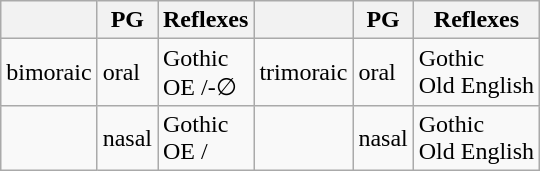<table class="wikitable">
<tr>
<th></th>
<th>PG</th>
<th>Reflexes</th>
<th></th>
<th>PG</th>
<th>Reflexes</th>
</tr>
<tr>
<td>bimoraic</td>
<td>oral </td>
<td>Gothic <br>OE /-∅</td>
<td>trimoraic</td>
<td>oral </td>
<td>Gothic <br>Old English </td>
</tr>
<tr>
<td></td>
<td>nasal </td>
<td>Gothic <br>OE /</td>
<td></td>
<td>nasal </td>
<td>Gothic <br>Old English </td>
</tr>
</table>
